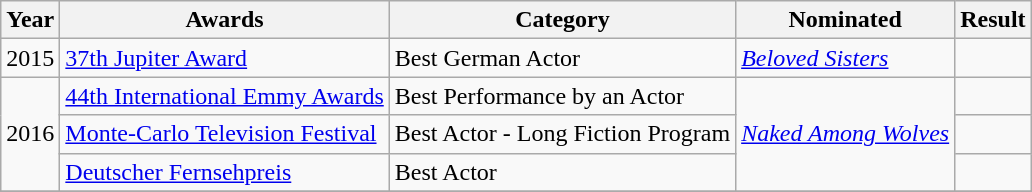<table class="wikitable">
<tr>
<th>Year</th>
<th>Awards</th>
<th>Category</th>
<th>Nominated</th>
<th>Result</th>
</tr>
<tr>
<td>2015</td>
<td><a href='#'>37th Jupiter Award</a></td>
<td>Best German Actor</td>
<td><em><a href='#'>Beloved Sisters</a></em></td>
<td></td>
</tr>
<tr>
<td rowspan="3">2016</td>
<td><a href='#'>44th International Emmy Awards</a></td>
<td>Best Performance by an Actor</td>
<td rowspan="3"><em><a href='#'>Naked Among Wolves</a></em></td>
<td></td>
</tr>
<tr>
<td><a href='#'>Monte-Carlo Television Festival</a></td>
<td>Best Actor - Long Fiction Program</td>
<td></td>
</tr>
<tr>
<td><a href='#'>Deutscher Fernsehpreis</a></td>
<td>Best Actor</td>
<td></td>
</tr>
<tr>
</tr>
</table>
